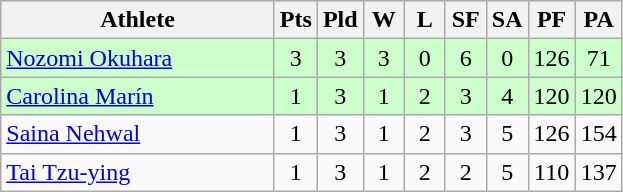<table class=wikitable style="text-align:center">
<tr>
<th width=175>Athlete</th>
<th width=20>Pts</th>
<th width=20>Pld</th>
<th width=20>W</th>
<th width=20>L</th>
<th width=20>SF</th>
<th width=20>SA</th>
<th width=20>PF</th>
<th width=20>PA</th>
</tr>
<tr bgcolor=ccffcc>
<td style="text-align:left"> <a href='#'>Nozomi Okuhara</a></td>
<td>3</td>
<td>3</td>
<td>3</td>
<td>0</td>
<td>6</td>
<td>0</td>
<td>126</td>
<td>71</td>
</tr>
<tr bgcolor=ccffcc>
<td style="text-align:left"> <a href='#'>Carolina Marín</a></td>
<td>1</td>
<td>3</td>
<td>1</td>
<td>2</td>
<td>3</td>
<td>4</td>
<td>120</td>
<td>120</td>
</tr>
<tr bgcolor=>
<td style="text-align:left"> <a href='#'>Saina Nehwal</a></td>
<td>1</td>
<td>3</td>
<td>1</td>
<td>2</td>
<td>3</td>
<td>5</td>
<td>126</td>
<td>154</td>
</tr>
<tr bgcolor=>
<td style="text-align:left"> <a href='#'>Tai Tzu-ying</a></td>
<td>1</td>
<td>3</td>
<td>1</td>
<td>2</td>
<td>2</td>
<td>5</td>
<td>110</td>
<td>137</td>
</tr>
</table>
